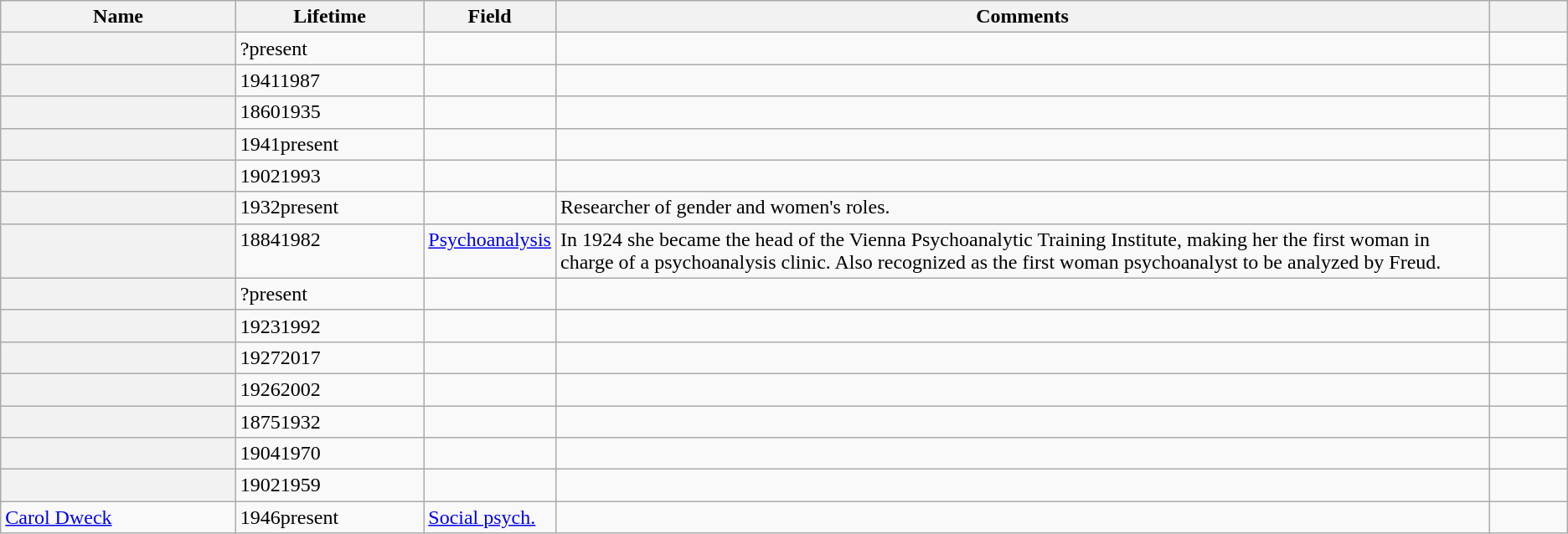<table class="sortable wikitable plainrowheaders">
<tr>
<th width="15%" scope="col">Name</th>
<th width="12%" scope="col">Lifetime</th>
<th>Field</th>
<th>Comments</th>
<th class="unsortable" width="5%" scope="col"></th>
</tr>
<tr style="vertical-align: top;">
<th scope="row"></th>
<td>?present</td>
<td></td>
<td></td>
<td align="center"></td>
</tr>
<tr style="vertical-align: top;">
<th scope="row"></th>
<td>19411987</td>
<td></td>
<td></td>
<td align="center"></td>
</tr>
<tr style="vertical-align: top;">
<th scope="row"></th>
<td>18601935</td>
<td></td>
<td></td>
<td align="center"></td>
</tr>
<tr style="vertical-align: top;">
<th scope="row"></th>
<td>1941present</td>
<td></td>
<td></td>
<td align="center"></td>
</tr>
<tr style="vertical-align: top;">
<th scope="row"></th>
<td>19021993</td>
<td></td>
<td></td>
<td align="center"></td>
</tr>
<tr style="vertical-align: top;">
<th scope="row"></th>
<td>1932present</td>
<td></td>
<td>Researcher of gender and women's roles.</td>
<td align="center"></td>
</tr>
<tr style="vertical-align: top;">
<th scope="row"></th>
<td>18841982</td>
<td><a href='#'>Psychoanalysis</a></td>
<td>In 1924 she became the head of the Vienna Psychoanalytic Training Institute, making her the first woman in charge of a psychoanalysis clinic. Also recognized as the first woman psychoanalyst to be analyzed by Freud.</td>
<td align="center"></td>
</tr>
<tr style="vertical-align: top;">
<th scope="row"></th>
<td>?present</td>
<td></td>
<td></td>
<td align="center"></td>
</tr>
<tr style="vertical-align: top;">
<th scope="row"></th>
<td>19231992</td>
<td></td>
<td></td>
<td align="center"></td>
</tr>
<tr style="vertical-align: top;">
<th scope="row"></th>
<td>19272017</td>
<td></td>
<td></td>
<td align="center"></td>
</tr>
<tr style="vertical-align: top;">
<th scope="row"></th>
<td>19262002</td>
<td></td>
<td></td>
<td align="center"></td>
</tr>
<tr style="vertical-align: top;">
<th scope="row"></th>
<td>18751932</td>
<td></td>
<td></td>
<td align="center"></td>
</tr>
<tr style="vertical-align: top;">
<th scope="row"></th>
<td>19041970</td>
<td></td>
<td></td>
<td align="center"></td>
</tr>
<tr style="vertical-align: top;">
<th scope="row"></th>
<td>19021959</td>
<td></td>
<td></td>
<td align="center"></td>
</tr>
<tr>
<td><a href='#'>Carol Dweck</a></td>
<td>1946present</td>
<td><a href='#'>Social psych.</a></td>
<td></td>
<td></td>
</tr>
</table>
